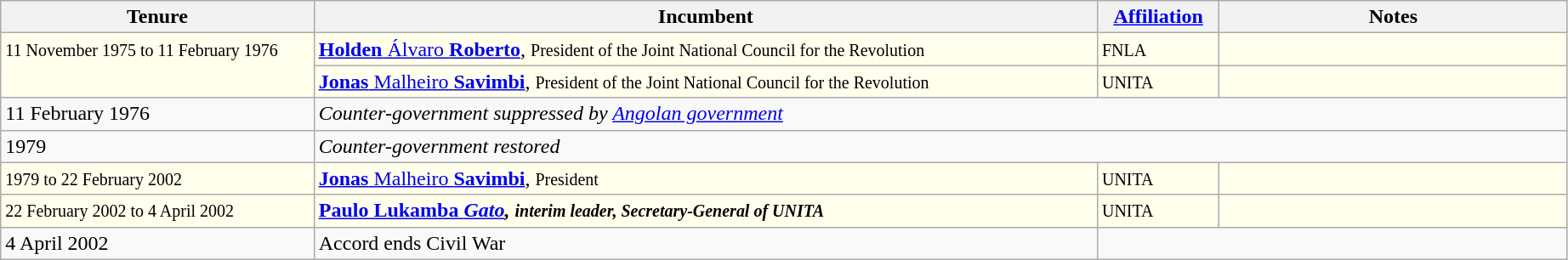<table class="wikitable">
<tr align=left>
<th width="18%">Tenure</th>
<th width="45%">Incumbent</th>
<th width="7%"><a href='#'>Affiliation</a></th>
<th width="20%">Notes</th>
</tr>
<tr valign=top bgcolor="#ffffec">
<td rowspan="2"><small>11 November 1975 to 11 February 1976</small></td>
<td><a href='#'><strong>Holden</strong> Álvaro <strong>Roberto</strong></a>, <small>President of the Joint National Council for the Revolution</small></td>
<td valign=top><small>FNLA</small></td>
<td> </td>
</tr>
<tr valign=top bgcolor="#ffffec">
<td><a href='#'><strong>Jonas</strong> Malheiro <strong>Savimbi</strong></a>, <small>President of the Joint National Council for the Revolution</small></td>
<td valign=top><small>UNITA</small></td>
<td> </td>
</tr>
<tr valign=top>
<td>11 February 1976</td>
<td colspan="3"><em>Counter-government suppressed by <a href='#'>Angolan government</a></em></td>
</tr>
<tr>
<td>1979</td>
<td colspan="3"><em>Counter-government restored</em></td>
</tr>
<tr valign=top bgcolor="#ffffec">
<td><small>1979 to 22 February 2002</small></td>
<td><a href='#'><strong>Jonas</strong> Malheiro <strong>Savimbi</strong></a>, <small>President</small></td>
<td valign=top><small>UNITA</small></td>
<td> </td>
</tr>
<tr valign=top bgcolor="#ffffec">
<td><small>22 February 2002 to 4 April 2002</small></td>
<td><a href='#'><strong>Paulo Lukamba <em>Gato<strong><em></a>, <small>interim leader, Secretary-General of UNITA</small></td>
<td><small>UNITA</small></td>
<td> </td>
</tr>
<tr>
<td>4 April 2002</td>
<td></em>Accord ends Civil War<em></td>
</tr>
</table>
